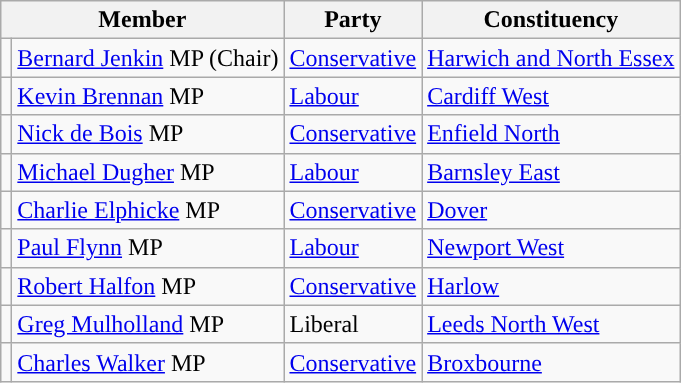<table class="wikitable">
<tr>
<th colspan=2>Member</th>
<th>Party</th>
<th>Constituency</th>
</tr>
<tr>
<td style="color:inherit;background:"></td>
<td><a href='#'>Bernard Jenkin</a> MP (Chair)</td>
<td><a href='#'>Conservative</a></td>
<td><a href='#'>Harwich and North Essex</a></td>
</tr>
<tr>
<td style="color:inherit;background:"></td>
<td><a href='#'>Kevin Brennan</a> MP</td>
<td><a href='#'>Labour</a></td>
<td><a href='#'>Cardiff West</a></td>
</tr>
<tr>
<td style="color:inherit;background:"></td>
<td><a href='#'>Nick de Bois</a> MP</td>
<td><a href='#'>Conservative</a></td>
<td><a href='#'>Enfield North</a></td>
</tr>
<tr>
<td style="color:inherit;background:"></td>
<td><a href='#'>Michael Dugher</a> MP</td>
<td><a href='#'>Labour</a></td>
<td><a href='#'>Barnsley East</a></td>
</tr>
<tr>
<td style="color:inherit;background:"></td>
<td><a href='#'>Charlie Elphicke</a> MP</td>
<td><a href='#'>Conservative</a></td>
<td><a href='#'>Dover</a></td>
</tr>
<tr>
<td style="color:inherit;background:"></td>
<td><a href='#'>Paul Flynn</a> MP</td>
<td><a href='#'>Labour</a></td>
<td><a href='#'>Newport West</a></td>
</tr>
<tr>
<td style="color:inherit;background:"></td>
<td><a href='#'>Robert Halfon</a> MP</td>
<td><a href='#'>Conservative</a></td>
<td><a href='#'>Harlow</a></td>
</tr>
<tr>
<td style="color:inherit;background:"></td>
<td><a href='#'>Greg Mulholland</a> MP</td>
<td>Liberal</td>
<td><a href='#'>Leeds North West</a></td>
</tr>
<tr>
<td style="color:inherit;background:"></td>
<td><a href='#'>Charles Walker</a> MP</td>
<td><a href='#'>Conservative</a></td>
<td><a href='#'>Broxbourne</a></td>
</tr>
</table>
